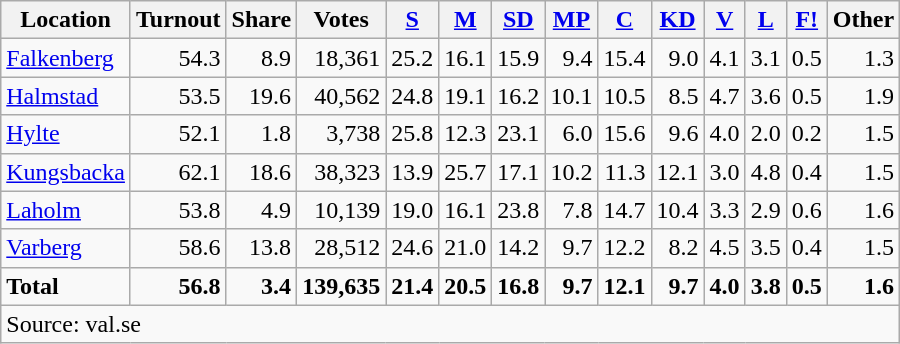<table class="wikitable sortable" style=text-align:right>
<tr>
<th>Location</th>
<th>Turnout</th>
<th>Share</th>
<th>Votes</th>
<th><a href='#'>S</a></th>
<th><a href='#'>M</a></th>
<th><a href='#'>SD</a></th>
<th><a href='#'>MP</a></th>
<th><a href='#'>C</a></th>
<th><a href='#'>KD</a></th>
<th><a href='#'>V</a></th>
<th><a href='#'>L</a></th>
<th><a href='#'>F!</a></th>
<th>Other</th>
</tr>
<tr>
<td align=left><a href='#'>Falkenberg</a></td>
<td>54.3</td>
<td>8.9</td>
<td>18,361</td>
<td>25.2</td>
<td>16.1</td>
<td>15.9</td>
<td>9.4</td>
<td>15.4</td>
<td>9.0</td>
<td>4.1</td>
<td>3.1</td>
<td>0.5</td>
<td>1.3</td>
</tr>
<tr>
<td align=left><a href='#'>Halmstad</a></td>
<td>53.5</td>
<td>19.6</td>
<td>40,562</td>
<td>24.8</td>
<td>19.1</td>
<td>16.2</td>
<td>10.1</td>
<td>10.5</td>
<td>8.5</td>
<td>4.7</td>
<td>3.6</td>
<td>0.5</td>
<td>1.9</td>
</tr>
<tr>
<td align=left><a href='#'>Hylte</a></td>
<td>52.1</td>
<td>1.8</td>
<td>3,738</td>
<td>25.8</td>
<td>12.3</td>
<td>23.1</td>
<td>6.0</td>
<td>15.6</td>
<td>9.6</td>
<td>4.0</td>
<td>2.0</td>
<td>0.2</td>
<td>1.5</td>
</tr>
<tr>
<td align=left><a href='#'>Kungsbacka</a></td>
<td>62.1</td>
<td>18.6</td>
<td>38,323</td>
<td>13.9</td>
<td>25.7</td>
<td>17.1</td>
<td>10.2</td>
<td>11.3</td>
<td>12.1</td>
<td>3.0</td>
<td>4.8</td>
<td>0.4</td>
<td>1.5</td>
</tr>
<tr>
<td align=left><a href='#'>Laholm</a></td>
<td>53.8</td>
<td>4.9</td>
<td>10,139</td>
<td>19.0</td>
<td>16.1</td>
<td>23.8</td>
<td>7.8</td>
<td>14.7</td>
<td>10.4</td>
<td>3.3</td>
<td>2.9</td>
<td>0.6</td>
<td>1.6</td>
</tr>
<tr>
<td align=left><a href='#'>Varberg</a></td>
<td>58.6</td>
<td>13.8</td>
<td>28,512</td>
<td>24.6</td>
<td>21.0</td>
<td>14.2</td>
<td>9.7</td>
<td>12.2</td>
<td>8.2</td>
<td>4.5</td>
<td>3.5</td>
<td>0.4</td>
<td>1.5</td>
</tr>
<tr>
<td align=left><strong>Total</strong></td>
<td><strong>56.8</strong></td>
<td><strong>3.4</strong></td>
<td><strong>139,635</strong></td>
<td><strong>21.4</strong></td>
<td><strong>20.5</strong></td>
<td><strong>16.8</strong></td>
<td><strong>9.7</strong></td>
<td><strong>12.1</strong></td>
<td><strong>9.7</strong></td>
<td><strong>4.0</strong></td>
<td><strong>3.8</strong></td>
<td><strong>0.5</strong></td>
<td><strong>1.6</strong></td>
</tr>
<tr>
<td align=left colspan=14>Source: val.se </td>
</tr>
</table>
